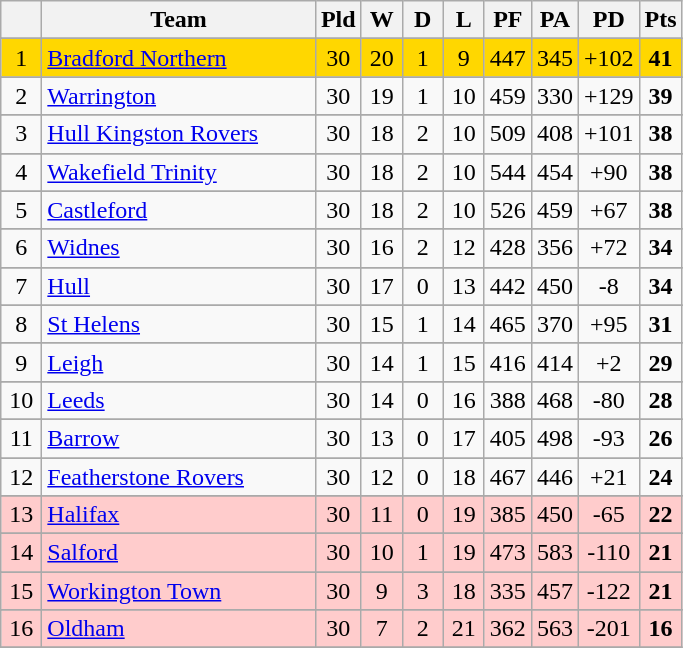<table class="wikitable" style="text-align:center;">
<tr>
<th width=20 abbr="Position"></th>
<th width=175>Team</th>
<th width=20 abbr="Played">Pld</th>
<th width=20 abbr="Won">W</th>
<th width=20 abbr="Drawn">D</th>
<th width=20 abbr="Lost">L</th>
<th width=20 abbr="Points for">PF</th>
<th width=20 abbr="Points against">PA</th>
<th width=20 abbr="Points difference">PD</th>
<th width=20 abbr="Points">Pts</th>
</tr>
<tr>
</tr>
<tr align=center style="background:#FFD700;">
<td>1</td>
<td style="text-align:left;"><a href='#'>Bradford Northern</a></td>
<td>30</td>
<td>20</td>
<td>1</td>
<td>9</td>
<td>447</td>
<td>345</td>
<td>+102</td>
<td><strong>41</strong></td>
</tr>
<tr --->
</tr>
<tr align=center style="background:">
<td>2</td>
<td style="text-align:left;"><a href='#'>Warrington</a></td>
<td>30</td>
<td>19</td>
<td>1</td>
<td>10</td>
<td>459</td>
<td>330</td>
<td>+129</td>
<td><strong>39</strong></td>
</tr>
<tr --->
</tr>
<tr align=center style="background:">
<td>3</td>
<td style="text-align:left;"><a href='#'>Hull Kingston Rovers</a></td>
<td>30</td>
<td>18</td>
<td>2</td>
<td>10</td>
<td>509</td>
<td>408</td>
<td>+101</td>
<td><strong>38</strong></td>
</tr>
<tr --->
</tr>
<tr align=center style="background:">
<td>4</td>
<td style="text-align:left;"><a href='#'>Wakefield Trinity</a></td>
<td>30</td>
<td>18</td>
<td>2</td>
<td>10</td>
<td>544</td>
<td>454</td>
<td>+90</td>
<td><strong>38</strong></td>
</tr>
<tr --->
</tr>
<tr align=center style="background:">
<td>5</td>
<td style="text-align:left;"><a href='#'>Castleford</a></td>
<td>30</td>
<td>18</td>
<td>2</td>
<td>10</td>
<td>526</td>
<td>459</td>
<td>+67</td>
<td><strong>38</strong></td>
</tr>
<tr --->
</tr>
<tr align=center style="background:">
<td>6</td>
<td style="text-align:left;"><a href='#'>Widnes</a></td>
<td>30</td>
<td>16</td>
<td>2</td>
<td>12</td>
<td>428</td>
<td>356</td>
<td>+72</td>
<td><strong>34</strong></td>
</tr>
<tr --->
</tr>
<tr align=center style="background:">
<td>7</td>
<td style="text-align:left;"><a href='#'>Hull</a></td>
<td>30</td>
<td>17</td>
<td>0</td>
<td>13</td>
<td>442</td>
<td>450</td>
<td>-8</td>
<td><strong>34</strong></td>
</tr>
<tr --->
</tr>
<tr align=center style="background:">
<td>8</td>
<td style="text-align:left;"><a href='#'>St Helens</a></td>
<td>30</td>
<td>15</td>
<td>1</td>
<td>14</td>
<td>465</td>
<td>370</td>
<td>+95</td>
<td><strong>31</strong></td>
</tr>
<tr --->
</tr>
<tr align=center style="background:">
<td>9</td>
<td style="text-align:left;"><a href='#'>Leigh</a></td>
<td>30</td>
<td>14</td>
<td>1</td>
<td>15</td>
<td>416</td>
<td>414</td>
<td>+2</td>
<td><strong>29</strong></td>
</tr>
<tr --->
</tr>
<tr align=center style="background:">
<td>10</td>
<td style="text-align:left;"><a href='#'>Leeds</a></td>
<td>30</td>
<td>14</td>
<td>0</td>
<td>16</td>
<td>388</td>
<td>468</td>
<td>-80</td>
<td><strong>28</strong></td>
</tr>
<tr --->
</tr>
<tr align=center style="background:">
<td>11</td>
<td style="text-align:left;"><a href='#'>Barrow</a></td>
<td>30</td>
<td>13</td>
<td>0</td>
<td>17</td>
<td>405</td>
<td>498</td>
<td>-93</td>
<td><strong>26</strong></td>
</tr>
<tr --->
</tr>
<tr align=center style="background:">
<td>12</td>
<td style="text-align:left;"><a href='#'>Featherstone Rovers</a></td>
<td>30</td>
<td>12</td>
<td>0</td>
<td>18</td>
<td>467</td>
<td>446</td>
<td>+21</td>
<td><strong>24</strong></td>
</tr>
<tr --->
</tr>
<tr align=center style="background:#FFCCCC">
<td>13</td>
<td style="text-align:left;"><a href='#'>Halifax</a></td>
<td>30</td>
<td>11</td>
<td>0</td>
<td>19</td>
<td>385</td>
<td>450</td>
<td>-65</td>
<td><strong>22</strong></td>
</tr>
<tr --->
</tr>
<tr align=center style="background:#FFCCCC">
<td>14</td>
<td style="text-align:left;"><a href='#'>Salford</a></td>
<td>30</td>
<td>10</td>
<td>1</td>
<td>19</td>
<td>473</td>
<td>583</td>
<td>-110</td>
<td><strong>21</strong></td>
</tr>
<tr --->
</tr>
<tr align=center style="background:#FFCCCC">
<td>15</td>
<td style="text-align:left;"><a href='#'>Workington Town</a></td>
<td>30</td>
<td>9</td>
<td>3</td>
<td>18</td>
<td>335</td>
<td>457</td>
<td>-122</td>
<td><strong>21</strong></td>
</tr>
<tr --->
</tr>
<tr align=center style="background:#FFCCCC">
<td>16</td>
<td style="text-align:left;"><a href='#'>Oldham</a></td>
<td>30</td>
<td>7</td>
<td>2</td>
<td>21</td>
<td>362</td>
<td>563</td>
<td>-201</td>
<td><strong>16</strong></td>
</tr>
<tr --->
</tr>
</table>
